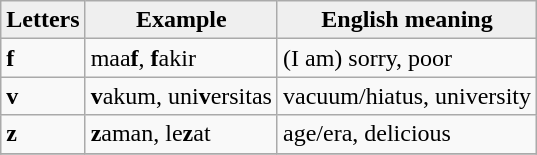<table class="wikitable">
<tr>
<th style="background:#efefef;">Letters</th>
<th style="background:#efefef;">Example</th>
<th style="background:#efefef;">English meaning</th>
</tr>
<tr>
<td><strong>f</strong></td>
<td>maa<strong>f</strong>, <strong>f</strong>akir</td>
<td>(I am) sorry, poor</td>
</tr>
<tr>
<td><strong>v</strong></td>
<td><strong>v</strong>akum, uni<strong>v</strong>ersitas</td>
<td>vacuum/hiatus, university</td>
</tr>
<tr>
<td><strong>z</strong></td>
<td><strong>z</strong>aman, le<strong>z</strong>at</td>
<td>age/era, delicious</td>
</tr>
<tr>
</tr>
</table>
